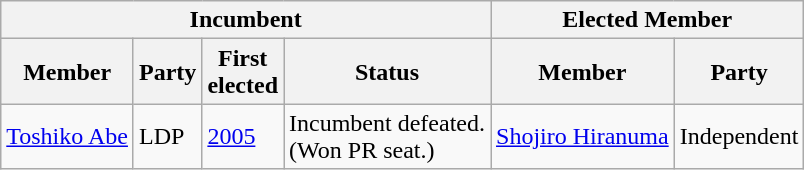<table class="wikitable sortable">
<tr>
<th colspan=4>Incumbent</th>
<th colspan=2>Elected Member</th>
</tr>
<tr>
<th>Member</th>
<th>Party</th>
<th>First<br>elected</th>
<th>Status</th>
<th>Member</th>
<th>Party</th>
</tr>
<tr>
<td><a href='#'>Toshiko Abe</a></td>
<td>LDP</td>
<td><a href='#'>2005</a></td>
<td>Incumbent defeated.<br>(Won PR seat.)</td>
<td><a href='#'>Shojiro Hiranuma</a></td>
<td>Independent</td>
</tr>
</table>
